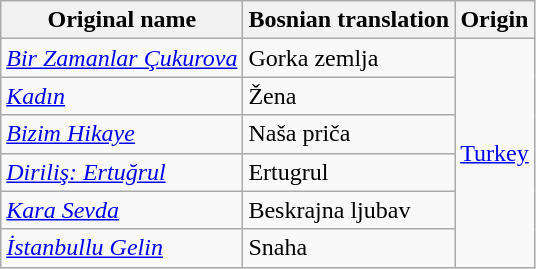<table class="wikitable">
<tr>
<th>Original name</th>
<th>Bosnian translation</th>
<th>Origin</th>
</tr>
<tr>
<td><em><a href='#'>Bir Zamanlar Çukurova</a></em></td>
<td>Gorka zemlja</td>
<td rowspan="6"><a href='#'>Turkey</a></td>
</tr>
<tr>
<td><em><a href='#'>Kadın</a></em></td>
<td>Žena</td>
</tr>
<tr>
<td><em><a href='#'>Bizim Hikaye</a></em></td>
<td>Naša priča</td>
</tr>
<tr>
<td><em><a href='#'>Diriliş: Ertuğrul</a></em></td>
<td>Ertugrul</td>
</tr>
<tr>
<td><em><a href='#'>Kara Sevda</a></em></td>
<td>Beskrajna ljubav</td>
</tr>
<tr>
<td><em><a href='#'>İstanbullu Gelin</a></em></td>
<td>Snaha</td>
</tr>
</table>
